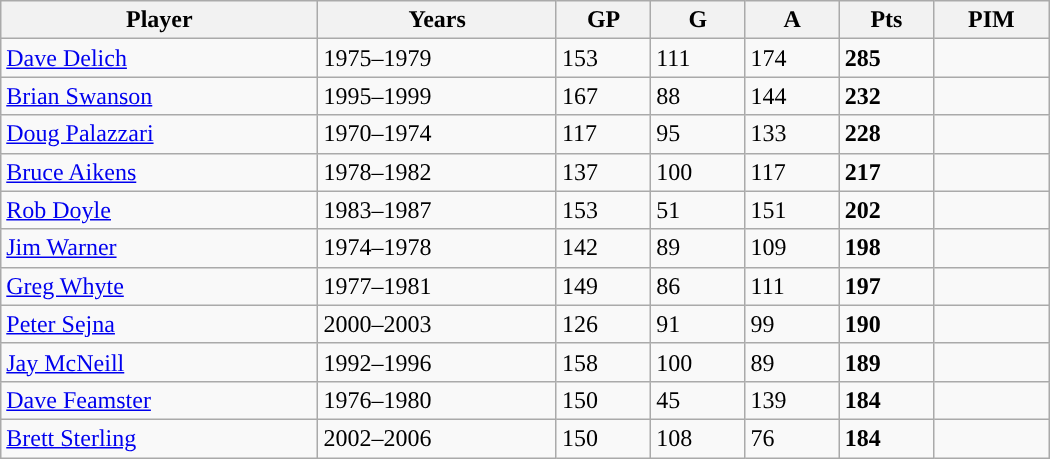<table class="wikitable sortable" width ="700" cellpadding="1" border="1" cellspacing="0">
<tr>
<th>Player</th>
<th>Years</th>
<th>GP</th>
<th>G</th>
<th>A</th>
<th>Pts</th>
<th>PIM</th>
</tr>
<tr>
<td><a href='#'>Dave Delich</a></td>
<td>1975–1979</td>
<td>153</td>
<td>111</td>
<td>174</td>
<td><strong>285</strong></td>
<td></td>
</tr>
<tr>
<td><a href='#'>Brian Swanson</a></td>
<td>1995–1999</td>
<td>167</td>
<td>88</td>
<td>144</td>
<td><strong>232</strong></td>
<td></td>
</tr>
<tr>
<td><a href='#'>Doug Palazzari</a></td>
<td>1970–1974</td>
<td>117</td>
<td>95</td>
<td>133</td>
<td><strong>228</strong></td>
<td></td>
</tr>
<tr>
<td><a href='#'>Bruce Aikens</a></td>
<td>1978–1982</td>
<td>137</td>
<td>100</td>
<td>117</td>
<td><strong>217</strong></td>
<td></td>
</tr>
<tr>
<td><a href='#'>Rob Doyle</a></td>
<td>1983–1987</td>
<td>153</td>
<td>51</td>
<td>151</td>
<td><strong>202</strong></td>
<td></td>
</tr>
<tr>
<td><a href='#'>Jim Warner</a></td>
<td>1974–1978</td>
<td>142</td>
<td>89</td>
<td>109</td>
<td><strong>198</strong></td>
<td></td>
</tr>
<tr>
<td><a href='#'>Greg Whyte</a></td>
<td>1977–1981</td>
<td>149</td>
<td>86</td>
<td>111</td>
<td><strong>197</strong></td>
<td></td>
</tr>
<tr>
<td><a href='#'>Peter Sejna</a></td>
<td>2000–2003</td>
<td>126</td>
<td>91</td>
<td>99</td>
<td><strong>190</strong></td>
<td></td>
</tr>
<tr>
<td><a href='#'>Jay McNeill</a></td>
<td>1992–1996</td>
<td>158</td>
<td>100</td>
<td>89</td>
<td><strong>189</strong></td>
<td></td>
</tr>
<tr>
<td><a href='#'>Dave Feamster</a></td>
<td>1976–1980</td>
<td>150</td>
<td>45</td>
<td>139</td>
<td><strong>184</strong></td>
<td></td>
</tr>
<tr>
<td><a href='#'>Brett Sterling</a></td>
<td>2002–2006</td>
<td>150</td>
<td>108</td>
<td>76</td>
<td><strong>184</strong></td>
<td></td>
</tr>
</table>
